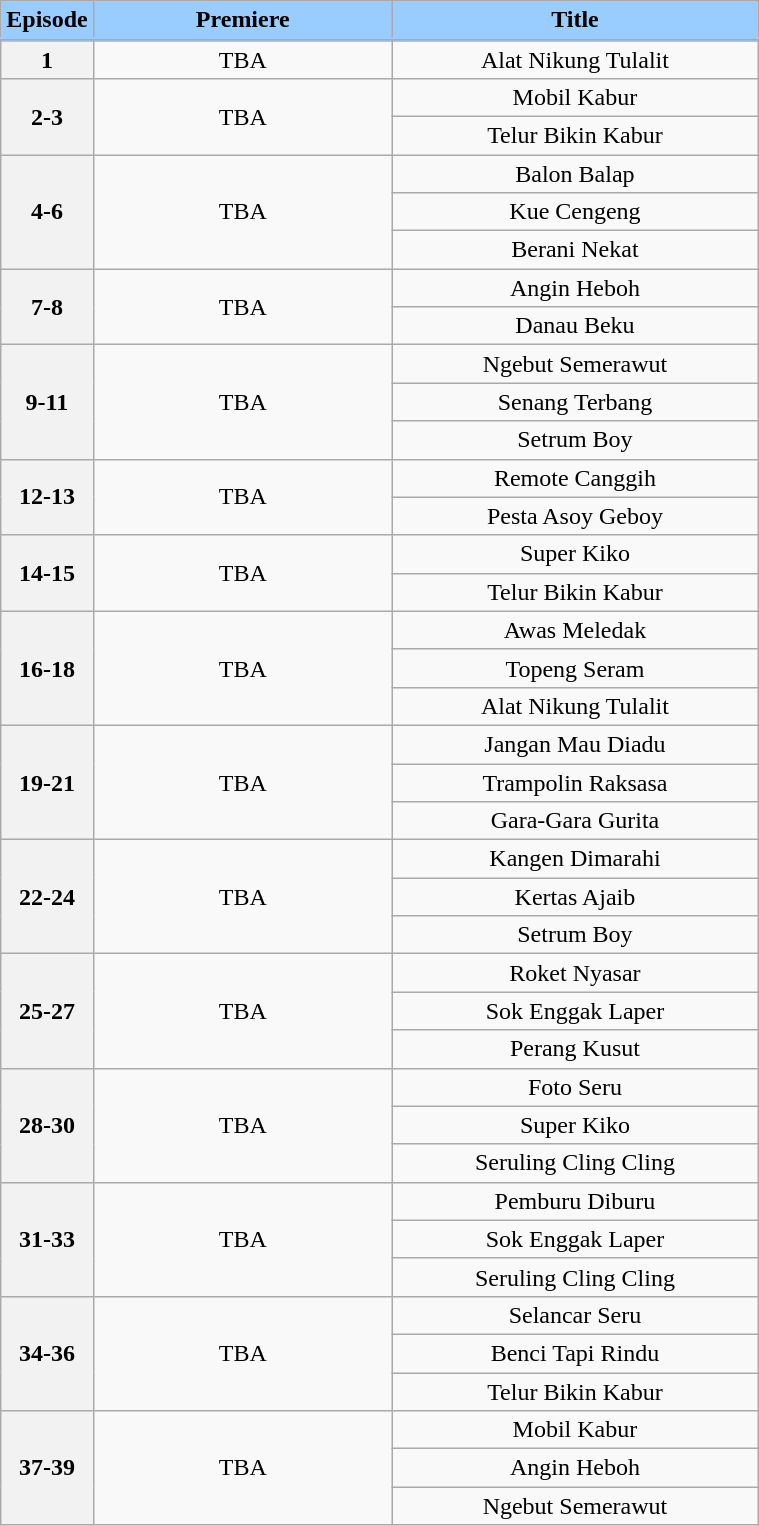<table class="wikitable" style="width:40%; align:left;">
<tr style="border-bottom: 3px solid #99CCFF">
<th style="width:3em; background:#99CCFF;">Episode</th>
<th style="width:12em; background:#99CCFF;">Premiere</th>
<th style="background:#99CCFF;">Title</th>
</tr>
<tr>
</tr>
<tr align="center">
<th rowspan="1">1</th>
<td rowspan="1">TBA</td>
<td>Alat Nikung Tulalit</td>
</tr>
<tr align="center">
<th rowspan="2">2-3</th>
<td rowspan="2">TBA</td>
<td>Mobil Kabur</td>
</tr>
<tr align="center">
<td>Telur Bikin Kabur</td>
</tr>
<tr align="center">
<th rowspan="3">4-6</th>
<td rowspan="3">TBA</td>
<td>Balon Balap</td>
</tr>
<tr align="center">
<td>Kue Cengeng</td>
</tr>
<tr align="center">
<td>Berani Nekat</td>
</tr>
<tr align="center">
<th rowspan="2">7-8</th>
<td rowspan="2">TBA</td>
<td>Angin Heboh</td>
</tr>
<tr align="center">
<td>Danau Beku</td>
</tr>
<tr align="center">
<th rowspan="3">9-11</th>
<td rowspan="3">TBA</td>
<td>Ngebut Semerawut</td>
</tr>
<tr align="center">
<td>Senang Terbang</td>
</tr>
<tr align="center">
<td>Setrum Boy</td>
</tr>
<tr align="center">
<th rowspan="2">12-13</th>
<td rowspan="2">TBA</td>
<td>Remote Canggih</td>
</tr>
<tr align="center">
<td>Pesta Asoy Geboy</td>
</tr>
<tr align="center">
<th rowspan="2">14-15</th>
<td rowspan="2">TBA</td>
<td>Super Kiko</td>
</tr>
<tr align="center">
<td>Telur Bikin Kabur</td>
</tr>
<tr align="center">
<th rowspan="3">16-18</th>
<td rowspan="3">TBA</td>
<td>Awas Meledak</td>
</tr>
<tr align="center">
<td>Topeng Seram</td>
</tr>
<tr align="center">
<td>Alat Nikung Tulalit</td>
</tr>
<tr align="center">
<th rowspan="3">19-21</th>
<td rowspan="3">TBA</td>
<td>Jangan Mau Diadu</td>
</tr>
<tr align="center">
<td>Trampolin Raksasa</td>
</tr>
<tr align="center">
<td>Gara-Gara Gurita</td>
</tr>
<tr align="center">
<th rowspan="3">22-24</th>
<td rowspan="3">TBA</td>
<td>Kangen Dimarahi</td>
</tr>
<tr align="center">
<td>Kertas Ajaib</td>
</tr>
<tr align="center">
<td>Setrum Boy</td>
</tr>
<tr align="center">
<th rowspan="3">25-27</th>
<td rowspan="3">TBA</td>
<td>Roket Nyasar</td>
</tr>
<tr align="center">
<td>Sok Enggak Laper</td>
</tr>
<tr align="center">
<td>Perang Kusut</td>
</tr>
<tr align="center">
<th rowspan="3">28-30</th>
<td rowspan="3">TBA</td>
<td>Foto Seru</td>
</tr>
<tr align="center">
<td>Super Kiko</td>
</tr>
<tr align="center">
<td>Seruling Cling Cling</td>
</tr>
<tr align="center">
<th rowspan="3">31-33</th>
<td rowspan="3">TBA</td>
<td>Pemburu Diburu</td>
</tr>
<tr align="center">
<td>Sok Enggak Laper</td>
</tr>
<tr align="center">
<td>Seruling Cling Cling</td>
</tr>
<tr align="center">
<th rowspan="3">34-36</th>
<td rowspan="3">TBA</td>
<td>Selancar Seru</td>
</tr>
<tr align="center">
<td>Benci Tapi Rindu</td>
</tr>
<tr align="center">
<td>Telur Bikin Kabur</td>
</tr>
<tr align="center">
<th rowspan="3">37-39</th>
<td rowspan="3">TBA</td>
<td>Mobil Kabur</td>
</tr>
<tr align="center">
<td>Angin Heboh</td>
</tr>
<tr align="center">
<td>Ngebut Semerawut</td>
</tr>
</table>
